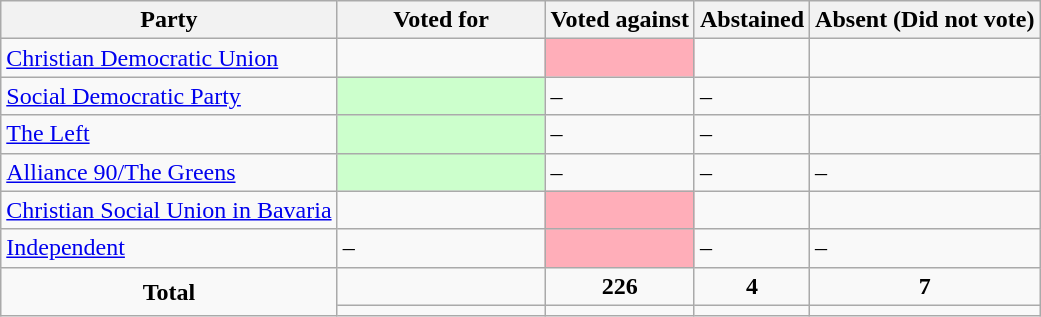<table class="wikitable">
<tr>
<th>Party</th>
<th style="width:20%;">Voted for</th>
<th>Voted against</th>
<th>Abstained</th>
<th>Absent (Did not vote)</th>
</tr>
<tr>
<td> <a href='#'>Christian Democratic Union</a></td>
<td></td>
<td style="background-color:#FFAEB9;"></td>
<td></td>
<td></td>
</tr>
<tr>
<td> <a href='#'>Social Democratic Party</a></td>
<td style="background-color:#CCFFCC;"></td>
<td>–</td>
<td>–</td>
<td></td>
</tr>
<tr>
<td> <a href='#'>The Left</a></td>
<td style="background-color:#CCFFCC;"></td>
<td>–</td>
<td>–</td>
<td></td>
</tr>
<tr>
<td> <a href='#'>Alliance 90/The Greens</a></td>
<td style="background-color:#CCFFCC;"></td>
<td>–</td>
<td>–</td>
<td>–</td>
</tr>
<tr>
<td> <a href='#'>Christian Social Union in Bavaria</a></td>
<td></td>
<td style="background-color:#FFAEB9;"></td>
<td></td>
<td></td>
</tr>
<tr>
<td> <a href='#'>Independent</a></td>
<td>–</td>
<td style="background-color:#FFAEB9;"></td>
<td>–</td>
<td>–</td>
</tr>
<tr>
<td style="text-align:center;" rowspan="2"><strong>Total</strong></td>
<td></td>
<td style="text-align:center;"><strong>226</strong></td>
<td style="text-align:center;"><strong>4</strong></td>
<td style="text-align:center;"><strong>7</strong></td>
</tr>
<tr>
<td style="text-align:center;"></td>
<td style="text-align:center;"></td>
<td style="text-align:center;"></td>
<td style="text-align:center;"></td>
</tr>
</table>
